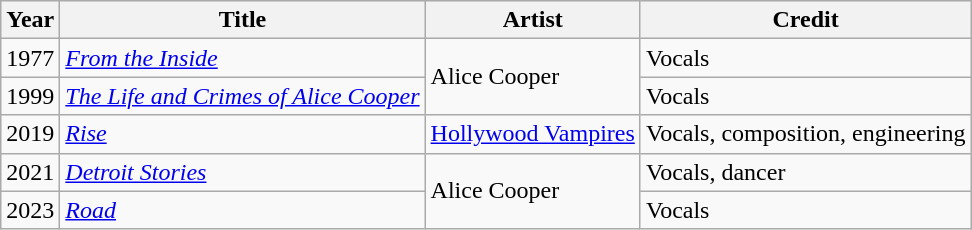<table class="wikitable">
<tr>
<th>Year</th>
<th>Title</th>
<th>Artist</th>
<th>Credit</th>
</tr>
<tr>
<td>1977</td>
<td><a href='#'><em>From the Inside</em></a></td>
<td rowspan="2">Alice Cooper</td>
<td>Vocals</td>
</tr>
<tr>
<td>1999</td>
<td><em><a href='#'>The Life and Crimes of Alice Cooper</a></em></td>
<td>Vocals</td>
</tr>
<tr>
<td>2019</td>
<td><em><a href='#'>Rise</a></em></td>
<td><a href='#'>Hollywood Vampires</a></td>
<td>Vocals, composition, engineering</td>
</tr>
<tr>
<td>2021</td>
<td><em><a href='#'>Detroit Stories</a></em></td>
<td rowspan="2">Alice Cooper</td>
<td>Vocals, dancer</td>
</tr>
<tr>
<td>2023</td>
<td><a href='#'><em>Road</em></a></td>
<td>Vocals</td>
</tr>
</table>
